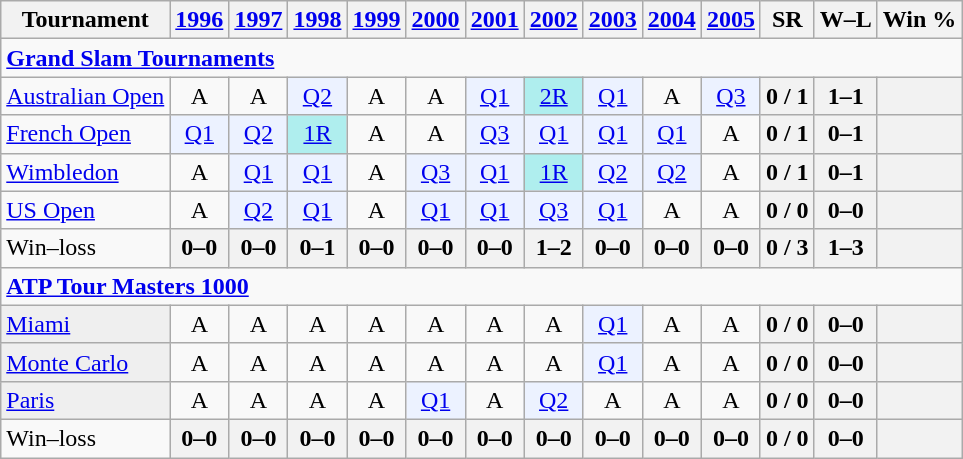<table class=wikitable style=text-align:center>
<tr>
<th>Tournament</th>
<th><a href='#'>1996</a></th>
<th><a href='#'>1997</a></th>
<th><a href='#'>1998</a></th>
<th><a href='#'>1999</a></th>
<th><a href='#'>2000</a></th>
<th><a href='#'>2001</a></th>
<th><a href='#'>2002</a></th>
<th><a href='#'>2003</a></th>
<th><a href='#'>2004</a></th>
<th><a href='#'>2005</a></th>
<th>SR</th>
<th>W–L</th>
<th>Win %</th>
</tr>
<tr>
<td colspan=25 style=text-align:left><a href='#'><strong>Grand Slam Tournaments</strong></a></td>
</tr>
<tr>
<td align=left><a href='#'>Australian Open</a></td>
<td>A</td>
<td>A</td>
<td bgcolor=ecf2ff><a href='#'>Q2</a></td>
<td>A</td>
<td>A</td>
<td bgcolor=ecf2ff><a href='#'>Q1</a></td>
<td bgcolor=afeeee><a href='#'>2R</a></td>
<td bgcolor=ecf2ff><a href='#'>Q1</a></td>
<td>A</td>
<td bgcolor=ecf2ff><a href='#'>Q3</a></td>
<th>0 / 1</th>
<th>1–1</th>
<th></th>
</tr>
<tr>
<td align=left><a href='#'>French Open</a></td>
<td bgcolor=ecf2ff><a href='#'>Q1</a></td>
<td bgcolor=ecf2ff><a href='#'>Q2</a></td>
<td bgcolor=afeeee><a href='#'>1R</a></td>
<td>A</td>
<td>A</td>
<td bgcolor=ecf2ff><a href='#'>Q3</a></td>
<td bgcolor=ecf2ff><a href='#'>Q1</a></td>
<td bgcolor=ecf2ff><a href='#'>Q1</a></td>
<td bgcolor=ecf2ff><a href='#'>Q1</a></td>
<td>A</td>
<th>0 / 1</th>
<th>0–1</th>
<th></th>
</tr>
<tr>
<td align=left><a href='#'>Wimbledon</a></td>
<td>A</td>
<td bgcolor=ecf2ff><a href='#'>Q1</a></td>
<td bgcolor=ecf2ff><a href='#'>Q1</a></td>
<td>A</td>
<td bgcolor=ecf2ff><a href='#'>Q3</a></td>
<td bgcolor=ecf2ff><a href='#'>Q1</a></td>
<td bgcolor=afeeee><a href='#'>1R</a></td>
<td bgcolor=ecf2ff><a href='#'>Q2</a></td>
<td bgcolor=ecf2ff><a href='#'>Q2</a></td>
<td>A</td>
<th>0 / 1</th>
<th>0–1</th>
<th></th>
</tr>
<tr>
<td align=left><a href='#'>US Open</a></td>
<td>A</td>
<td bgcolor=ecf2ff><a href='#'>Q2</a></td>
<td bgcolor=ecf2ff><a href='#'>Q1</a></td>
<td>A</td>
<td bgcolor=ecf2ff><a href='#'>Q1</a></td>
<td bgcolor=ecf2ff><a href='#'>Q1</a></td>
<td bgcolor=ecf2ff><a href='#'>Q3</a></td>
<td bgcolor=ecf2ff><a href='#'>Q1</a></td>
<td>A</td>
<td>A</td>
<th>0 / 0</th>
<th>0–0</th>
<th></th>
</tr>
<tr>
<td style=text-align:left>Win–loss</td>
<th>0–0</th>
<th>0–0</th>
<th>0–1</th>
<th>0–0</th>
<th>0–0</th>
<th>0–0</th>
<th>1–2</th>
<th>0–0</th>
<th>0–0</th>
<th>0–0</th>
<th>0 / 3</th>
<th>1–3</th>
<th></th>
</tr>
<tr>
<td colspan=25 style=text-align:left><strong><a href='#'>ATP Tour Masters 1000</a></strong></td>
</tr>
<tr>
<td bgcolor=efefef align=left><a href='#'>Miami</a></td>
<td>A</td>
<td>A</td>
<td>A</td>
<td>A</td>
<td>A</td>
<td>A</td>
<td>A</td>
<td bgcolor=ecf2ff><a href='#'>Q1</a></td>
<td>A</td>
<td>A</td>
<th>0 / 0</th>
<th>0–0</th>
<th></th>
</tr>
<tr>
<td bgcolor=efefef align=left><a href='#'>Monte Carlo</a></td>
<td>A</td>
<td>A</td>
<td>A</td>
<td>A</td>
<td>A</td>
<td>A</td>
<td>A</td>
<td bgcolor=ecf2ff><a href='#'>Q1</a></td>
<td>A</td>
<td>A</td>
<th>0 / 0</th>
<th>0–0</th>
<th></th>
</tr>
<tr>
<td bgcolor=efefef align=left><a href='#'>Paris</a></td>
<td>A</td>
<td>A</td>
<td>A</td>
<td>A</td>
<td bgcolor=ecf2ff><a href='#'>Q1</a></td>
<td>A</td>
<td bgcolor=ecf2ff><a href='#'>Q2</a></td>
<td>A</td>
<td>A</td>
<td>A</td>
<th>0 / 0</th>
<th>0–0</th>
<th></th>
</tr>
<tr>
<td style=text-align:left>Win–loss</td>
<th>0–0</th>
<th>0–0</th>
<th>0–0</th>
<th>0–0</th>
<th>0–0</th>
<th>0–0</th>
<th>0–0</th>
<th>0–0</th>
<th>0–0</th>
<th>0–0</th>
<th>0 / 0</th>
<th>0–0</th>
<th></th>
</tr>
</table>
